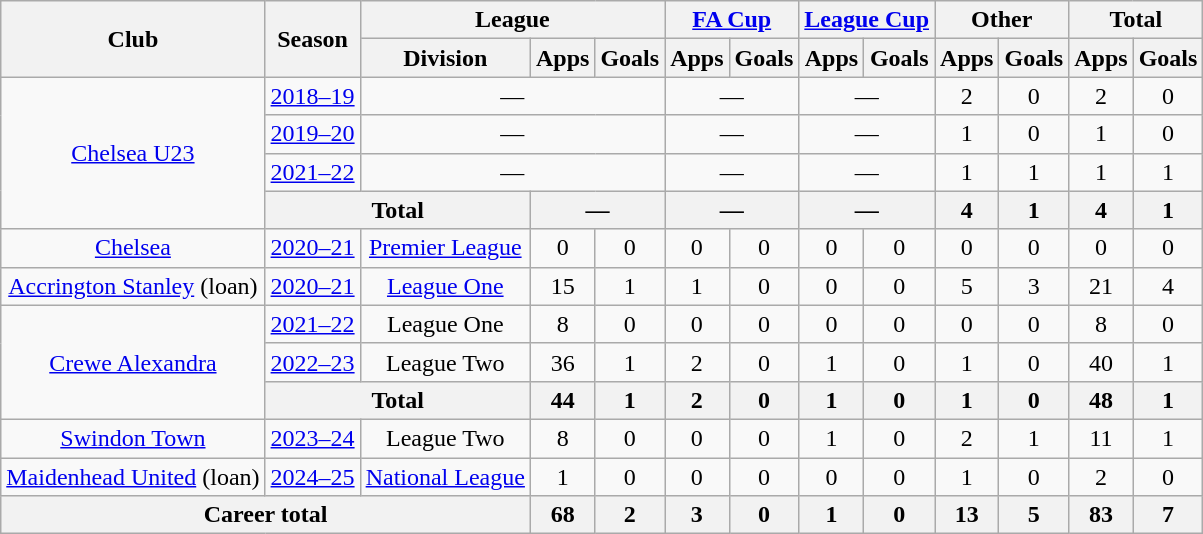<table class="wikitable" style="text-align: center">
<tr>
<th rowspan="2">Club</th>
<th rowspan="2">Season</th>
<th colspan="3">League</th>
<th colspan="2"><a href='#'>FA Cup</a></th>
<th colspan="2"><a href='#'>League Cup</a></th>
<th colspan="2">Other</th>
<th colspan="2">Total</th>
</tr>
<tr>
<th>Division</th>
<th>Apps</th>
<th>Goals</th>
<th>Apps</th>
<th>Goals</th>
<th>Apps</th>
<th>Goals</th>
<th>Apps</th>
<th>Goals</th>
<th>Apps</th>
<th>Goals</th>
</tr>
<tr>
<td rowspan="4"><a href='#'>Chelsea U23</a></td>
<td><a href='#'>2018–19</a></td>
<td colspan=3>—</td>
<td colspan=2>—</td>
<td colspan=2>—</td>
<td>2</td>
<td>0</td>
<td>2</td>
<td>0</td>
</tr>
<tr>
<td><a href='#'>2019–20</a></td>
<td colspan=3>—</td>
<td colspan=2>—</td>
<td colspan=2>—</td>
<td>1</td>
<td>0</td>
<td>1</td>
<td>0</td>
</tr>
<tr>
<td><a href='#'>2021–22</a></td>
<td colspan=3>—</td>
<td colspan=2>—</td>
<td colspan=2>—</td>
<td>1</td>
<td>1</td>
<td>1</td>
<td>1</td>
</tr>
<tr>
<th colspan="2">Total</th>
<th colspan=2>—</th>
<th colspan=2>—</th>
<th colspan=2>—</th>
<th>4</th>
<th>1</th>
<th>4</th>
<th>1</th>
</tr>
<tr>
<td><a href='#'>Chelsea</a></td>
<td><a href='#'>2020–21</a></td>
<td><a href='#'>Premier League</a></td>
<td>0</td>
<td>0</td>
<td>0</td>
<td>0</td>
<td>0</td>
<td>0</td>
<td>0</td>
<td>0</td>
<td>0</td>
<td>0</td>
</tr>
<tr>
<td><a href='#'>Accrington Stanley</a> (loan)</td>
<td><a href='#'>2020–21</a></td>
<td><a href='#'>League One</a></td>
<td>15</td>
<td>1</td>
<td>1</td>
<td>0</td>
<td>0</td>
<td>0</td>
<td>5</td>
<td>3</td>
<td>21</td>
<td>4</td>
</tr>
<tr>
<td rowspan="3"><a href='#'>Crewe Alexandra</a></td>
<td><a href='#'>2021–22</a></td>
<td>League One</td>
<td>8</td>
<td>0</td>
<td>0</td>
<td>0</td>
<td>0</td>
<td>0</td>
<td>0</td>
<td>0</td>
<td>8</td>
<td>0</td>
</tr>
<tr>
<td><a href='#'>2022–23</a></td>
<td>League Two</td>
<td>36</td>
<td>1</td>
<td>2</td>
<td>0</td>
<td>1</td>
<td>0</td>
<td>1</td>
<td>0</td>
<td>40</td>
<td>1</td>
</tr>
<tr>
<th colspan="2">Total</th>
<th>44</th>
<th>1</th>
<th>2</th>
<th>0</th>
<th>1</th>
<th>0</th>
<th>1</th>
<th>0</th>
<th>48</th>
<th>1</th>
</tr>
<tr>
<td><a href='#'>Swindon Town</a></td>
<td><a href='#'>2023–24</a></td>
<td>League Two</td>
<td>8</td>
<td>0</td>
<td>0</td>
<td>0</td>
<td>1</td>
<td>0</td>
<td>2</td>
<td>1</td>
<td>11</td>
<td>1</td>
</tr>
<tr>
<td><a href='#'>Maidenhead United</a> (loan)</td>
<td><a href='#'>2024–25</a></td>
<td><a href='#'>National League</a></td>
<td>1</td>
<td>0</td>
<td>0</td>
<td>0</td>
<td>0</td>
<td>0</td>
<td>1</td>
<td>0</td>
<td>2</td>
<td>0</td>
</tr>
<tr>
<th colspan="3">Career total</th>
<th>68</th>
<th>2</th>
<th>3</th>
<th>0</th>
<th>1</th>
<th>0</th>
<th>13</th>
<th>5</th>
<th>83</th>
<th>7</th>
</tr>
</table>
